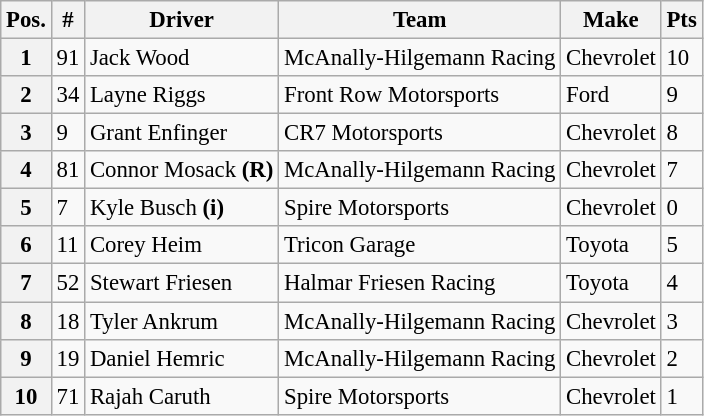<table class="wikitable" style="font-size:95%">
<tr>
<th>Pos.</th>
<th>#</th>
<th>Driver</th>
<th>Team</th>
<th>Make</th>
<th>Pts</th>
</tr>
<tr>
<th>1</th>
<td>91</td>
<td>Jack Wood</td>
<td>McAnally-Hilgemann Racing</td>
<td>Chevrolet</td>
<td>10</td>
</tr>
<tr>
<th>2</th>
<td>34</td>
<td>Layne Riggs</td>
<td>Front Row Motorsports</td>
<td>Ford</td>
<td>9</td>
</tr>
<tr>
<th>3</th>
<td>9</td>
<td>Grant Enfinger</td>
<td>CR7 Motorsports</td>
<td>Chevrolet</td>
<td>8</td>
</tr>
<tr>
<th>4</th>
<td>81</td>
<td>Connor Mosack <strong>(R)</strong></td>
<td>McAnally-Hilgemann Racing</td>
<td>Chevrolet</td>
<td>7</td>
</tr>
<tr>
<th>5</th>
<td>7</td>
<td>Kyle Busch <strong>(i)</strong></td>
<td>Spire Motorsports</td>
<td>Chevrolet</td>
<td>0</td>
</tr>
<tr>
<th>6</th>
<td>11</td>
<td>Corey Heim</td>
<td>Tricon Garage</td>
<td>Toyota</td>
<td>5</td>
</tr>
<tr>
<th>7</th>
<td>52</td>
<td>Stewart Friesen</td>
<td>Halmar Friesen Racing</td>
<td>Toyota</td>
<td>4</td>
</tr>
<tr>
<th>8</th>
<td>18</td>
<td>Tyler Ankrum</td>
<td>McAnally-Hilgemann Racing</td>
<td>Chevrolet</td>
<td>3</td>
</tr>
<tr>
<th>9</th>
<td>19</td>
<td>Daniel Hemric</td>
<td>McAnally-Hilgemann Racing</td>
<td>Chevrolet</td>
<td>2</td>
</tr>
<tr>
<th>10</th>
<td>71</td>
<td>Rajah Caruth</td>
<td>Spire Motorsports</td>
<td>Chevrolet</td>
<td>1</td>
</tr>
</table>
